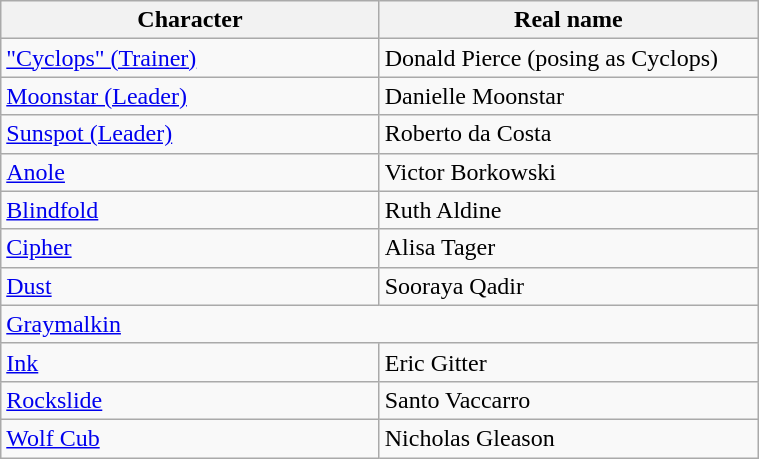<table class="wikitable" style="width:40%;">
<tr>
<th style="width:20%;">Character</th>
<th style="width:20%;">Real name</th>
</tr>
<tr>
<td><a href='#'>"Cyclops" (Trainer)</a></td>
<td>Donald Pierce (posing as Cyclops)</td>
</tr>
<tr>
<td><a href='#'>Moonstar (Leader)</a></td>
<td>Danielle Moonstar</td>
</tr>
<tr>
<td><a href='#'>Sunspot (Leader)</a></td>
<td>Roberto da Costa</td>
</tr>
<tr>
<td><a href='#'>Anole</a></td>
<td>Victor Borkowski</td>
</tr>
<tr>
<td><a href='#'>Blindfold</a></td>
<td>Ruth Aldine</td>
</tr>
<tr>
<td><a href='#'>Cipher</a></td>
<td>Alisa Tager</td>
</tr>
<tr>
<td><a href='#'>Dust</a></td>
<td>Sooraya Qadir</td>
</tr>
<tr>
<td colspan="2"><a href='#'>Graymalkin</a></td>
</tr>
<tr>
<td><a href='#'>Ink</a></td>
<td>Eric Gitter</td>
</tr>
<tr>
<td><a href='#'>Rockslide</a></td>
<td>Santo Vaccarro</td>
</tr>
<tr>
<td><a href='#'>Wolf Cub</a></td>
<td>Nicholas Gleason</td>
</tr>
</table>
